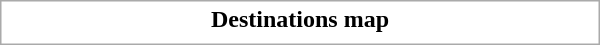<table class="collapsible collapsed" style="border:1px #aaa solid; width:25em; margin:0.2em auto">
<tr>
<th>Destinations map</th>
</tr>
<tr>
<td></td>
</tr>
</table>
